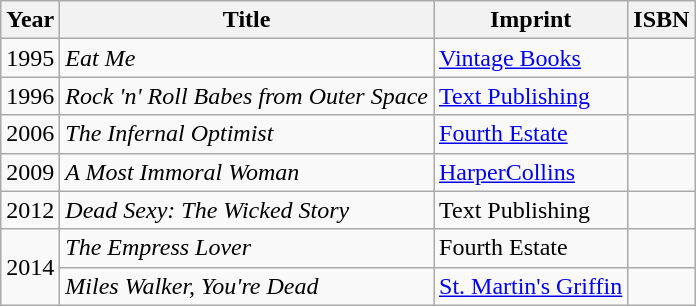<table class="wikitable">
<tr>
<th>Year</th>
<th>Title</th>
<th>Imprint</th>
<th>ISBN</th>
</tr>
<tr>
<td>1995</td>
<td><em>Eat Me</em></td>
<td><a href='#'>Vintage Books</a></td>
<td></td>
</tr>
<tr>
<td>1996</td>
<td><em>Rock 'n' Roll Babes from Outer Space</em></td>
<td><a href='#'>Text Publishing</a></td>
<td></td>
</tr>
<tr>
<td>2006</td>
<td><em>The Infernal Optimist</em></td>
<td><a href='#'>Fourth Estate</a></td>
<td></td>
</tr>
<tr>
<td>2009</td>
<td><em>A Most Immoral Woman</em></td>
<td><a href='#'>HarperCollins</a></td>
<td></td>
</tr>
<tr>
<td>2012</td>
<td><em>Dead Sexy: The Wicked Story</em></td>
<td>Text Publishing</td>
<td></td>
</tr>
<tr>
<td rowspan="2">2014</td>
<td><em>The Empress Lover</em></td>
<td>Fourth Estate</td>
<td></td>
</tr>
<tr>
<td><em>Miles Walker, You're Dead</em></td>
<td><a href='#'>St. Martin's Griffin</a></td>
<td></td>
</tr>
</table>
